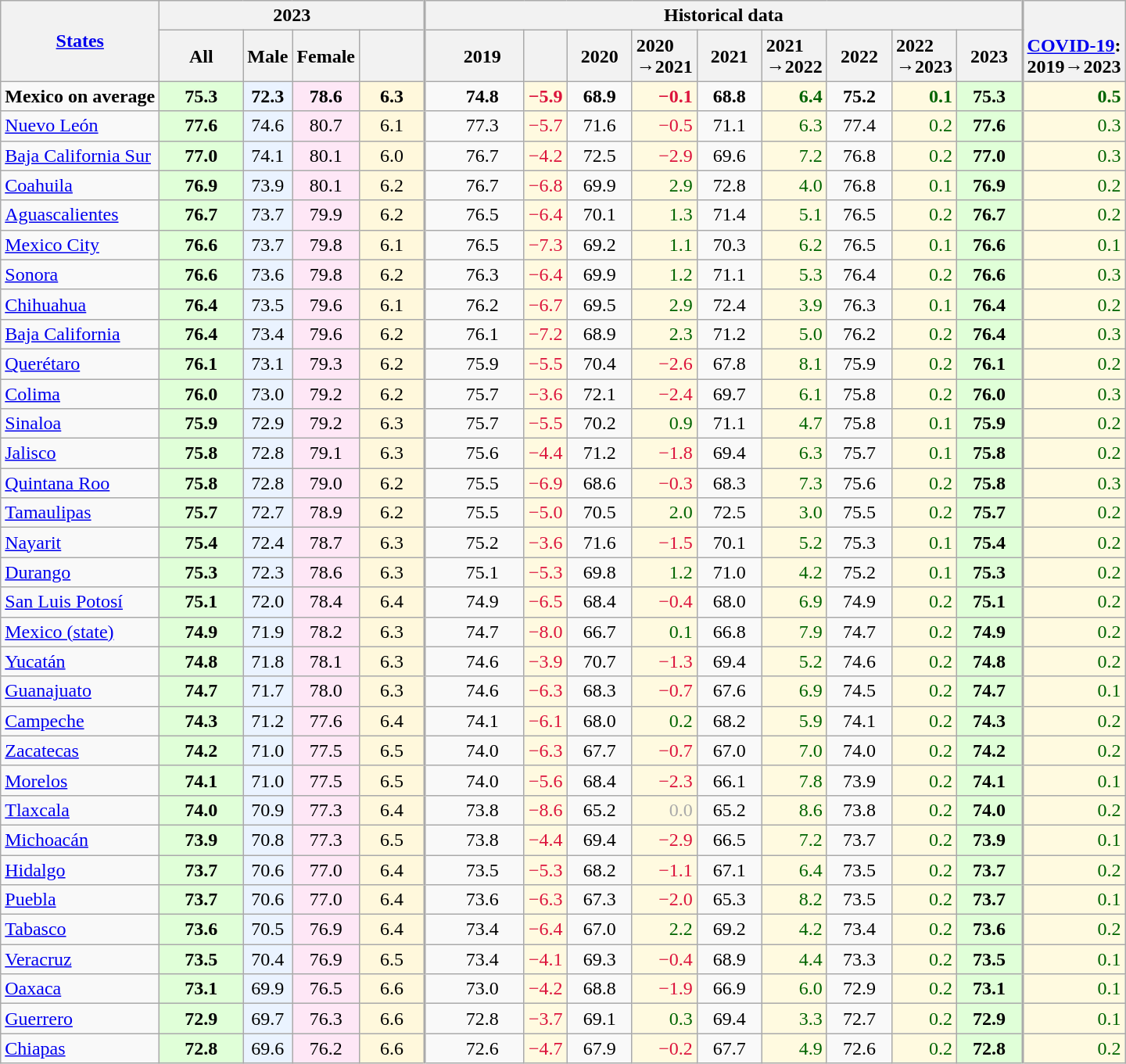<table class="wikitable sortable static-row-numbers sort-under" style="text-align:right;">
<tr class="static-row-header" style="text-align:center;vertical-align:bottom;">
<th rowspan=2 style="vertical-align:middle;"><a href='#'>States</a></th>
<th colspan=4>2023</th>
<th colspan=9 style="border-left-width:2px;">Historical data</th>
<th rowspan=2 style="border-left-width:2px; text-align:middle;"><br><a href='#'>COVID-19</a>:<br>2019→2023</th>
</tr>
<tr class="static-row-header" style="text-align:center;vertical-align:bottom;">
<th style="vertical-align:middle;width:4em;">All</th>
<th style="vertical-align:middle;">Male</th>
<th style="vertical-align:middle;">Female</th>
<th style="vertical-align:middle; width:3em;"></th>
<th style="border-left-width:2px; vertical-align:middle; width:4em; padding-left:1em;">2019</th>
<th style="text-align:left;"></th>
<th style="vertical-align:middle; width:3em;">2020</th>
<th style="text-align:left;">2020<br>→2021</th>
<th style="vertical-align:middle; width:3em;">2021</th>
<th style="text-align:left;">2021<br>→2022</th>
<th style="vertical-align:middle; width:3em;">2022</th>
<th style="text-align:left;">2022<br>→2023</th>
<th style="vertical-align:middle; width:3em;">2023</th>
</tr>
<tr class=static-row-header>
<td style="text-align:left;"><strong>Mexico on average</strong></td>
<td style="text-align:center;background:#e0ffd8;"><strong>75.3</strong></td>
<td style="text-align:center;background:#eaf3ff;"><strong>72.3</strong></td>
<td style="text-align:center;background:#fee7f6;"><strong>78.6</strong></td>
<td style="text-align:center;background:#fff8dc;"><strong>6.3</strong></td>
<td style="text-align:center;border-left-width:2px;padding-left:1em;"><strong>74.8</strong></td>
<td style="background:#fffae0; color:crimson;"><strong>−5.9</strong></td>
<td style="text-align:center;"><strong>68.9</strong></td>
<td style="background:#fffae0; color:crimson;"><strong>−0.1</strong></td>
<td style="text-align:center;"><strong>68.8</strong></td>
<td style="background:#fffae0; color:darkgreen;"><strong>6.4</strong></td>
<td style="text-align:center;"><strong>75.2</strong></td>
<td style="background:#fffae0; color:darkgreen;"><strong>0.1</strong></td>
<td style="text-align:center;background:#e0ffd8;"><strong>75.3</strong></td>
<td style="background:#fffae0; border-left-width:2px; color:darkgreen;"><strong>0.5</strong></td>
</tr>
<tr>
<td style="text-align:left;"><a href='#'>Nuevo León</a></td>
<td style="text-align:center;background:#e0ffd8;"><strong>77.6</strong></td>
<td style="text-align:center;background:#eaf3ff;">74.6</td>
<td style="text-align:center;background:#fee7f6;">80.7</td>
<td style="text-align:center;background:#fff8dc;">6.1</td>
<td style="text-align:center;border-left-width:2px;padding-left:1em;">77.3</td>
<td style="background:#fffae0; color:crimson;">−5.7</td>
<td style="text-align:center;">71.6</td>
<td style="background:#fffae0; color:crimson;">−0.5</td>
<td style="text-align:center;">71.1</td>
<td style="background:#fffae0; color:darkgreen;">6.3</td>
<td style="text-align:center;">77.4</td>
<td style="background:#fffae0; color:darkgreen;">0.2</td>
<td style="text-align:center;background:#e0ffd8;"><strong>77.6</strong></td>
<td style="background:#fffae0; border-left-width:2px; color:darkgreen;">0.3</td>
</tr>
<tr>
<td style="text-align:left;"><a href='#'>Baja California Sur</a></td>
<td style="text-align:center;background:#e0ffd8;"><strong>77.0</strong></td>
<td style="text-align:center;background:#eaf3ff;">74.1</td>
<td style="text-align:center;background:#fee7f6;">80.1</td>
<td style="text-align:center;background:#fff8dc;">6.0</td>
<td style="text-align:center;border-left-width:2px;padding-left:1em;">76.7</td>
<td style="background:#fffae0; color:crimson;">−4.2</td>
<td style="text-align:center;">72.5</td>
<td style="background:#fffae0; color:crimson;">−2.9</td>
<td style="text-align:center;">69.6</td>
<td style="background:#fffae0; color:darkgreen;">7.2</td>
<td style="text-align:center;">76.8</td>
<td style="background:#fffae0; color:darkgreen;">0.2</td>
<td style="text-align:center;background:#e0ffd8;"><strong>77.0</strong></td>
<td style="background:#fffae0; border-left-width:2px; color:darkgreen;">0.3</td>
</tr>
<tr>
<td style="text-align:left;"><a href='#'>Coahuila</a></td>
<td style="text-align:center;background:#e0ffd8;"><strong>76.9</strong></td>
<td style="text-align:center;background:#eaf3ff;">73.9</td>
<td style="text-align:center;background:#fee7f6;">80.1</td>
<td style="text-align:center;background:#fff8dc;">6.2</td>
<td style="text-align:center;border-left-width:2px;padding-left:1em;">76.7</td>
<td style="background:#fffae0; color:crimson;">−6.8</td>
<td style="text-align:center;">69.9</td>
<td style="background:#fffae0; color:darkgreen;">2.9</td>
<td style="text-align:center;">72.8</td>
<td style="background:#fffae0; color:darkgreen;">4.0</td>
<td style="text-align:center;">76.8</td>
<td style="background:#fffae0; color:darkgreen;">0.1</td>
<td style="text-align:center;background:#e0ffd8;"><strong>76.9</strong></td>
<td style="background:#fffae0; border-left-width:2px; color:darkgreen;">0.2</td>
</tr>
<tr>
<td style="text-align:left;"><a href='#'>Aguascalientes</a></td>
<td style="text-align:center;background:#e0ffd8;"><strong>76.7</strong></td>
<td style="text-align:center;background:#eaf3ff;">73.7</td>
<td style="text-align:center;background:#fee7f6;">79.9</td>
<td style="text-align:center;background:#fff8dc;">6.2</td>
<td style="text-align:center;border-left-width:2px;padding-left:1em;">76.5</td>
<td style="background:#fffae0; color:crimson;">−6.4</td>
<td style="text-align:center;">70.1</td>
<td style="background:#fffae0; color:darkgreen;">1.3</td>
<td style="text-align:center;">71.4</td>
<td style="background:#fffae0; color:darkgreen;">5.1</td>
<td style="text-align:center;">76.5</td>
<td style="background:#fffae0; color:darkgreen;">0.2</td>
<td style="text-align:center;background:#e0ffd8;"><strong>76.7</strong></td>
<td style="background:#fffae0; border-left-width:2px; color:darkgreen;">0.2</td>
</tr>
<tr>
<td style="text-align:left;"><a href='#'>Mexico City</a></td>
<td style="text-align:center;background:#e0ffd8;"><strong>76.6</strong></td>
<td style="text-align:center;background:#eaf3ff;">73.7</td>
<td style="text-align:center;background:#fee7f6;">79.8</td>
<td style="text-align:center;background:#fff8dc;">6.1</td>
<td style="text-align:center;border-left-width:2px;padding-left:1em;">76.5</td>
<td style="background:#fffae0; color:crimson;">−7.3</td>
<td style="text-align:center;">69.2</td>
<td style="background:#fffae0; color:darkgreen;">1.1</td>
<td style="text-align:center;">70.3</td>
<td style="background:#fffae0; color:darkgreen;">6.2</td>
<td style="text-align:center;">76.5</td>
<td style="background:#fffae0; color:darkgreen;">0.1</td>
<td style="text-align:center;background:#e0ffd8;"><strong>76.6</strong></td>
<td style="background:#fffae0; border-left-width:2px; color:darkgreen;">0.1</td>
</tr>
<tr>
<td style="text-align:left;"><a href='#'>Sonora</a></td>
<td style="text-align:center;background:#e0ffd8;"><strong>76.6</strong></td>
<td style="text-align:center;background:#eaf3ff;">73.6</td>
<td style="text-align:center;background:#fee7f6;">79.8</td>
<td style="text-align:center;background:#fff8dc;">6.2</td>
<td style="text-align:center;border-left-width:2px;padding-left:1em;">76.3</td>
<td style="background:#fffae0; color:crimson;">−6.4</td>
<td style="text-align:center;">69.9</td>
<td style="background:#fffae0; color:darkgreen;">1.2</td>
<td style="text-align:center;">71.1</td>
<td style="background:#fffae0; color:darkgreen;">5.3</td>
<td style="text-align:center;">76.4</td>
<td style="background:#fffae0; color:darkgreen;">0.2</td>
<td style="text-align:center;background:#e0ffd8;"><strong>76.6</strong></td>
<td style="background:#fffae0; border-left-width:2px; color:darkgreen;">0.3</td>
</tr>
<tr>
<td style="text-align:left;"><a href='#'>Chihuahua</a></td>
<td style="text-align:center;background:#e0ffd8;"><strong>76.4</strong></td>
<td style="text-align:center;background:#eaf3ff;">73.5</td>
<td style="text-align:center;background:#fee7f6;">79.6</td>
<td style="text-align:center;background:#fff8dc;">6.1</td>
<td style="text-align:center;border-left-width:2px;padding-left:1em;">76.2</td>
<td style="background:#fffae0; color:crimson;">−6.7</td>
<td style="text-align:center;">69.5</td>
<td style="background:#fffae0; color:darkgreen;">2.9</td>
<td style="text-align:center;">72.4</td>
<td style="background:#fffae0; color:darkgreen;">3.9</td>
<td style="text-align:center;">76.3</td>
<td style="background:#fffae0; color:darkgreen;">0.1</td>
<td style="text-align:center;background:#e0ffd8;"><strong>76.4</strong></td>
<td style="background:#fffae0; border-left-width:2px; color:darkgreen;">0.2</td>
</tr>
<tr>
<td style="text-align:left;"><a href='#'>Baja California</a></td>
<td style="text-align:center;background:#e0ffd8;"><strong>76.4</strong></td>
<td style="text-align:center;background:#eaf3ff;">73.4</td>
<td style="text-align:center;background:#fee7f6;">79.6</td>
<td style="text-align:center;background:#fff8dc;">6.2</td>
<td style="text-align:center;border-left-width:2px;padding-left:1em;">76.1</td>
<td style="background:#fffae0; color:crimson;">−7.2</td>
<td style="text-align:center;">68.9</td>
<td style="background:#fffae0; color:darkgreen;">2.3</td>
<td style="text-align:center;">71.2</td>
<td style="background:#fffae0; color:darkgreen;">5.0</td>
<td style="text-align:center;">76.2</td>
<td style="background:#fffae0; color:darkgreen;">0.2</td>
<td style="text-align:center;background:#e0ffd8;"><strong>76.4</strong></td>
<td style="background:#fffae0; border-left-width:2px; color:darkgreen;">0.3</td>
</tr>
<tr>
<td style="text-align:left;"><a href='#'>Querétaro</a></td>
<td style="text-align:center;background:#e0ffd8;"><strong>76.1</strong></td>
<td style="text-align:center;background:#eaf3ff;">73.1</td>
<td style="text-align:center;background:#fee7f6;">79.3</td>
<td style="text-align:center;background:#fff8dc;">6.2</td>
<td style="text-align:center;border-left-width:2px;padding-left:1em;">75.9</td>
<td style="background:#fffae0; color:crimson;">−5.5</td>
<td style="text-align:center;">70.4</td>
<td style="background:#fffae0; color:crimson;">−2.6</td>
<td style="text-align:center;">67.8</td>
<td style="background:#fffae0; color:darkgreen;">8.1</td>
<td style="text-align:center;">75.9</td>
<td style="background:#fffae0; color:darkgreen;">0.2</td>
<td style="text-align:center;background:#e0ffd8;"><strong>76.1</strong></td>
<td style="background:#fffae0; border-left-width:2px; color:darkgreen;">0.2</td>
</tr>
<tr>
<td style="text-align:left;"><a href='#'>Colima</a></td>
<td style="text-align:center;background:#e0ffd8;"><strong>76.0</strong></td>
<td style="text-align:center;background:#eaf3ff;">73.0</td>
<td style="text-align:center;background:#fee7f6;">79.2</td>
<td style="text-align:center;background:#fff8dc;">6.2</td>
<td style="text-align:center;border-left-width:2px;padding-left:1em;">75.7</td>
<td style="background:#fffae0; color:crimson;">−3.6</td>
<td style="text-align:center;">72.1</td>
<td style="background:#fffae0; color:crimson;">−2.4</td>
<td style="text-align:center;">69.7</td>
<td style="background:#fffae0; color:darkgreen;">6.1</td>
<td style="text-align:center;">75.8</td>
<td style="background:#fffae0; color:darkgreen;">0.2</td>
<td style="text-align:center;background:#e0ffd8;"><strong>76.0</strong></td>
<td style="background:#fffae0; border-left-width:2px; color:darkgreen;">0.3</td>
</tr>
<tr>
<td style="text-align:left;"><a href='#'>Sinaloa</a></td>
<td style="text-align:center;background:#e0ffd8;"><strong>75.9</strong></td>
<td style="text-align:center;background:#eaf3ff;">72.9</td>
<td style="text-align:center;background:#fee7f6;">79.2</td>
<td style="text-align:center;background:#fff8dc;">6.3</td>
<td style="text-align:center;border-left-width:2px;padding-left:1em;">75.7</td>
<td style="background:#fffae0; color:crimson;">−5.5</td>
<td style="text-align:center;">70.2</td>
<td style="background:#fffae0; color:darkgreen;">0.9</td>
<td style="text-align:center;">71.1</td>
<td style="background:#fffae0; color:darkgreen;">4.7</td>
<td style="text-align:center;">75.8</td>
<td style="background:#fffae0; color:darkgreen;">0.1</td>
<td style="text-align:center;background:#e0ffd8;"><strong>75.9</strong></td>
<td style="background:#fffae0; border-left-width:2px; color:darkgreen;">0.2</td>
</tr>
<tr>
<td style="text-align:left;"><a href='#'>Jalisco</a></td>
<td style="text-align:center;background:#e0ffd8;"><strong>75.8</strong></td>
<td style="text-align:center;background:#eaf3ff;">72.8</td>
<td style="text-align:center;background:#fee7f6;">79.1</td>
<td style="text-align:center;background:#fff8dc;">6.3</td>
<td style="text-align:center;border-left-width:2px;padding-left:1em;">75.6</td>
<td style="background:#fffae0; color:crimson;">−4.4</td>
<td style="text-align:center;">71.2</td>
<td style="background:#fffae0; color:crimson;">−1.8</td>
<td style="text-align:center;">69.4</td>
<td style="background:#fffae0; color:darkgreen;">6.3</td>
<td style="text-align:center;">75.7</td>
<td style="background:#fffae0; color:darkgreen;">0.1</td>
<td style="text-align:center;background:#e0ffd8;"><strong>75.8</strong></td>
<td style="background:#fffae0; border-left-width:2px; color:darkgreen;">0.2</td>
</tr>
<tr>
<td style="text-align:left;"><a href='#'>Quintana Roo</a></td>
<td style="text-align:center;background:#e0ffd8;"><strong>75.8</strong></td>
<td style="text-align:center;background:#eaf3ff;">72.8</td>
<td style="text-align:center;background:#fee7f6;">79.0</td>
<td style="text-align:center;background:#fff8dc;">6.2</td>
<td style="text-align:center;border-left-width:2px;padding-left:1em;">75.5</td>
<td style="background:#fffae0; color:crimson;">−6.9</td>
<td style="text-align:center;">68.6</td>
<td style="background:#fffae0; color:crimson;">−0.3</td>
<td style="text-align:center;">68.3</td>
<td style="background:#fffae0; color:darkgreen;">7.3</td>
<td style="text-align:center;">75.6</td>
<td style="background:#fffae0; color:darkgreen;">0.2</td>
<td style="text-align:center;background:#e0ffd8;"><strong>75.8</strong></td>
<td style="background:#fffae0; border-left-width:2px; color:darkgreen;">0.3</td>
</tr>
<tr>
<td style="text-align:left;"><a href='#'>Tamaulipas</a></td>
<td style="text-align:center;background:#e0ffd8;"><strong>75.7</strong></td>
<td style="text-align:center;background:#eaf3ff;">72.7</td>
<td style="text-align:center;background:#fee7f6;">78.9</td>
<td style="text-align:center;background:#fff8dc;">6.2</td>
<td style="text-align:center;border-left-width:2px;padding-left:1em;">75.5</td>
<td style="background:#fffae0; color:crimson;">−5.0</td>
<td style="text-align:center;">70.5</td>
<td style="background:#fffae0; color:darkgreen;">2.0</td>
<td style="text-align:center;">72.5</td>
<td style="background:#fffae0; color:darkgreen;">3.0</td>
<td style="text-align:center;">75.5</td>
<td style="background:#fffae0; color:darkgreen;">0.2</td>
<td style="text-align:center;background:#e0ffd8;"><strong>75.7</strong></td>
<td style="background:#fffae0; border-left-width:2px; color:darkgreen;">0.2</td>
</tr>
<tr>
<td style="text-align:left;"><a href='#'>Nayarit</a></td>
<td style="text-align:center;background:#e0ffd8;"><strong>75.4</strong></td>
<td style="text-align:center;background:#eaf3ff;">72.4</td>
<td style="text-align:center;background:#fee7f6;">78.7</td>
<td style="text-align:center;background:#fff8dc;">6.3</td>
<td style="text-align:center;border-left-width:2px;padding-left:1em;">75.2</td>
<td style="background:#fffae0; color:crimson;">−3.6</td>
<td style="text-align:center;">71.6</td>
<td style="background:#fffae0; color:crimson;">−1.5</td>
<td style="text-align:center;">70.1</td>
<td style="background:#fffae0; color:darkgreen;">5.2</td>
<td style="text-align:center;">75.3</td>
<td style="background:#fffae0; color:darkgreen;">0.1</td>
<td style="text-align:center;background:#e0ffd8;"><strong>75.4</strong></td>
<td style="background:#fffae0; border-left-width:2px; color:darkgreen;">0.2</td>
</tr>
<tr>
<td style="text-align:left;"><a href='#'>Durango</a></td>
<td style="text-align:center;background:#e0ffd8;"><strong>75.3</strong></td>
<td style="text-align:center;background:#eaf3ff;">72.3</td>
<td style="text-align:center;background:#fee7f6;">78.6</td>
<td style="text-align:center;background:#fff8dc;">6.3</td>
<td style="text-align:center;border-left-width:2px;padding-left:1em;">75.1</td>
<td style="background:#fffae0; color:crimson;">−5.3</td>
<td style="text-align:center;">69.8</td>
<td style="background:#fffae0; color:darkgreen;">1.2</td>
<td style="text-align:center;">71.0</td>
<td style="background:#fffae0; color:darkgreen;">4.2</td>
<td style="text-align:center;">75.2</td>
<td style="background:#fffae0; color:darkgreen;">0.1</td>
<td style="text-align:center;background:#e0ffd8;"><strong>75.3</strong></td>
<td style="background:#fffae0; border-left-width:2px; color:darkgreen;">0.2</td>
</tr>
<tr>
<td style="text-align:left;"><a href='#'>San Luis Potosí</a></td>
<td style="text-align:center;background:#e0ffd8;"><strong>75.1</strong></td>
<td style="text-align:center;background:#eaf3ff;">72.0</td>
<td style="text-align:center;background:#fee7f6;">78.4</td>
<td style="text-align:center;background:#fff8dc;">6.4</td>
<td style="text-align:center;border-left-width:2px;padding-left:1em;">74.9</td>
<td style="background:#fffae0; color:crimson;">−6.5</td>
<td style="text-align:center;">68.4</td>
<td style="background:#fffae0; color:crimson;">−0.4</td>
<td style="text-align:center;">68.0</td>
<td style="background:#fffae0; color:darkgreen;">6.9</td>
<td style="text-align:center;">74.9</td>
<td style="background:#fffae0; color:darkgreen;">0.2</td>
<td style="text-align:center;background:#e0ffd8;"><strong>75.1</strong></td>
<td style="background:#fffae0; border-left-width:2px; color:darkgreen;">0.2</td>
</tr>
<tr>
<td style="text-align:left;"><a href='#'>Mexico (state)</a></td>
<td style="text-align:center;background:#e0ffd8;"><strong>74.9</strong></td>
<td style="text-align:center;background:#eaf3ff;">71.9</td>
<td style="text-align:center;background:#fee7f6;">78.2</td>
<td style="text-align:center;background:#fff8dc;">6.3</td>
<td style="text-align:center;border-left-width:2px;padding-left:1em;">74.7</td>
<td style="background:#fffae0; color:crimson;">−8.0</td>
<td style="text-align:center;">66.7</td>
<td style="background:#fffae0; color:darkgreen;">0.1</td>
<td style="text-align:center;">66.8</td>
<td style="background:#fffae0; color:darkgreen;">7.9</td>
<td style="text-align:center;">74.7</td>
<td style="background:#fffae0; color:darkgreen;">0.2</td>
<td style="text-align:center;background:#e0ffd8;"><strong>74.9</strong></td>
<td style="background:#fffae0; border-left-width:2px; color:darkgreen;">0.2</td>
</tr>
<tr>
<td style="text-align:left;"><a href='#'>Yucatán</a></td>
<td style="text-align:center;background:#e0ffd8;"><strong>74.8</strong></td>
<td style="text-align:center;background:#eaf3ff;">71.8</td>
<td style="text-align:center;background:#fee7f6;">78.1</td>
<td style="text-align:center;background:#fff8dc;">6.3</td>
<td style="text-align:center;border-left-width:2px;padding-left:1em;">74.6</td>
<td style="background:#fffae0; color:crimson;">−3.9</td>
<td style="text-align:center;">70.7</td>
<td style="background:#fffae0; color:crimson;">−1.3</td>
<td style="text-align:center;">69.4</td>
<td style="background:#fffae0; color:darkgreen;">5.2</td>
<td style="text-align:center;">74.6</td>
<td style="background:#fffae0; color:darkgreen;">0.2</td>
<td style="text-align:center;background:#e0ffd8;"><strong>74.8</strong></td>
<td style="background:#fffae0; border-left-width:2px; color:darkgreen;">0.2</td>
</tr>
<tr>
<td style="text-align:left;"><a href='#'>Guanajuato</a></td>
<td style="text-align:center;background:#e0ffd8;"><strong>74.7</strong></td>
<td style="text-align:center;background:#eaf3ff;">71.7</td>
<td style="text-align:center;background:#fee7f6;">78.0</td>
<td style="text-align:center;background:#fff8dc;">6.3</td>
<td style="text-align:center;border-left-width:2px;padding-left:1em;">74.6</td>
<td style="background:#fffae0; color:crimson;">−6.3</td>
<td style="text-align:center;">68.3</td>
<td style="background:#fffae0; color:crimson;">−0.7</td>
<td style="text-align:center;">67.6</td>
<td style="background:#fffae0; color:darkgreen;">6.9</td>
<td style="text-align:center;">74.5</td>
<td style="background:#fffae0; color:darkgreen;">0.2</td>
<td style="text-align:center;background:#e0ffd8;"><strong>74.7</strong></td>
<td style="background:#fffae0; border-left-width:2px; color:darkgreen;">0.1</td>
</tr>
<tr>
<td style="text-align:left;"><a href='#'>Campeche</a></td>
<td style="text-align:center;background:#e0ffd8;"><strong>74.3</strong></td>
<td style="text-align:center;background:#eaf3ff;">71.2</td>
<td style="text-align:center;background:#fee7f6;">77.6</td>
<td style="text-align:center;background:#fff8dc;">6.4</td>
<td style="text-align:center;border-left-width:2px;padding-left:1em;">74.1</td>
<td style="background:#fffae0; color:crimson;">−6.1</td>
<td style="text-align:center;">68.0</td>
<td style="background:#fffae0; color:darkgreen;">0.2</td>
<td style="text-align:center;">68.2</td>
<td style="background:#fffae0; color:darkgreen;">5.9</td>
<td style="text-align:center;">74.1</td>
<td style="background:#fffae0; color:darkgreen;">0.2</td>
<td style="text-align:center;background:#e0ffd8;"><strong>74.3</strong></td>
<td style="background:#fffae0; border-left-width:2px; color:darkgreen;">0.2</td>
</tr>
<tr>
<td style="text-align:left;"><a href='#'>Zacatecas</a></td>
<td style="text-align:center;background:#e0ffd8;"><strong>74.2</strong></td>
<td style="text-align:center;background:#eaf3ff;">71.0</td>
<td style="text-align:center;background:#fee7f6;">77.5</td>
<td style="text-align:center;background:#fff8dc;">6.5</td>
<td style="text-align:center;border-left-width:2px;padding-left:1em;">74.0</td>
<td style="background:#fffae0; color:crimson;">−6.3</td>
<td style="text-align:center;">67.7</td>
<td style="background:#fffae0; color:crimson;">−0.7</td>
<td style="text-align:center;">67.0</td>
<td style="background:#fffae0; color:darkgreen;">7.0</td>
<td style="text-align:center;">74.0</td>
<td style="background:#fffae0; color:darkgreen;">0.2</td>
<td style="text-align:center;background:#e0ffd8;"><strong>74.2</strong></td>
<td style="background:#fffae0; border-left-width:2px; color:darkgreen;">0.2</td>
</tr>
<tr>
<td style="text-align:left;"><a href='#'>Morelos</a></td>
<td style="text-align:center;background:#e0ffd8;"><strong>74.1</strong></td>
<td style="text-align:center;background:#eaf3ff;">71.0</td>
<td style="text-align:center;background:#fee7f6;">77.5</td>
<td style="text-align:center;background:#fff8dc;">6.5</td>
<td style="text-align:center;border-left-width:2px;padding-left:1em;">74.0</td>
<td style="background:#fffae0; color:crimson;">−5.6</td>
<td style="text-align:center;">68.4</td>
<td style="background:#fffae0; color:crimson;">−2.3</td>
<td style="text-align:center;">66.1</td>
<td style="background:#fffae0; color:darkgreen;">7.8</td>
<td style="text-align:center;">73.9</td>
<td style="background:#fffae0; color:darkgreen;">0.2</td>
<td style="text-align:center;background:#e0ffd8;"><strong>74.1</strong></td>
<td style="background:#fffae0; border-left-width:2px; color:darkgreen;">0.1</td>
</tr>
<tr>
<td style="text-align:left;"><a href='#'>Tlaxcala</a></td>
<td style="text-align:center;background:#e0ffd8;"><strong>74.0</strong></td>
<td style="text-align:center;background:#eaf3ff;">70.9</td>
<td style="text-align:center;background:#fee7f6;">77.3</td>
<td style="text-align:center;background:#fff8dc;">6.4</td>
<td style="text-align:center;border-left-width:2px;padding-left:1em;">73.8</td>
<td style="background:#fffae0; color:crimson;">−8.6</td>
<td style="text-align:center;">65.2</td>
<td style="background:#fffae0; color:darkgray;">0.0</td>
<td style="text-align:center;">65.2</td>
<td style="background:#fffae0; color:darkgreen;">8.6</td>
<td style="text-align:center;">73.8</td>
<td style="background:#fffae0; color:darkgreen;">0.2</td>
<td style="text-align:center;background:#e0ffd8;"><strong>74.0</strong></td>
<td style="background:#fffae0; border-left-width:2px; color:darkgreen;">0.2</td>
</tr>
<tr>
<td style="text-align:left;"><a href='#'>Michoacán</a></td>
<td style="text-align:center;background:#e0ffd8;"><strong>73.9</strong></td>
<td style="text-align:center;background:#eaf3ff;">70.8</td>
<td style="text-align:center;background:#fee7f6;">77.3</td>
<td style="text-align:center;background:#fff8dc;">6.5</td>
<td style="text-align:center;border-left-width:2px;padding-left:1em;">73.8</td>
<td style="background:#fffae0; color:crimson;">−4.4</td>
<td style="text-align:center;">69.4</td>
<td style="background:#fffae0; color:crimson;">−2.9</td>
<td style="text-align:center;">66.5</td>
<td style="background:#fffae0; color:darkgreen;">7.2</td>
<td style="text-align:center;">73.7</td>
<td style="background:#fffae0; color:darkgreen;">0.2</td>
<td style="text-align:center;background:#e0ffd8;"><strong>73.9</strong></td>
<td style="background:#fffae0; border-left-width:2px; color:darkgreen;">0.1</td>
</tr>
<tr>
<td style="text-align:left;"><a href='#'>Hidalgo</a></td>
<td style="text-align:center;background:#e0ffd8;"><strong>73.7</strong></td>
<td style="text-align:center;background:#eaf3ff;">70.6</td>
<td style="text-align:center;background:#fee7f6;">77.0</td>
<td style="text-align:center;background:#fff8dc;">6.4</td>
<td style="text-align:center;border-left-width:2px;padding-left:1em;">73.5</td>
<td style="background:#fffae0; color:crimson;">−5.3</td>
<td style="text-align:center;">68.2</td>
<td style="background:#fffae0; color:crimson;">−1.1</td>
<td style="text-align:center;">67.1</td>
<td style="background:#fffae0; color:darkgreen;">6.4</td>
<td style="text-align:center;">73.5</td>
<td style="background:#fffae0; color:darkgreen;">0.2</td>
<td style="text-align:center;background:#e0ffd8;"><strong>73.7</strong></td>
<td style="background:#fffae0; border-left-width:2px; color:darkgreen;">0.2</td>
</tr>
<tr>
<td style="text-align:left;"><a href='#'>Puebla</a></td>
<td style="text-align:center;background:#e0ffd8;"><strong>73.7</strong></td>
<td style="text-align:center;background:#eaf3ff;">70.6</td>
<td style="text-align:center;background:#fee7f6;">77.0</td>
<td style="text-align:center;background:#fff8dc;">6.4</td>
<td style="text-align:center;border-left-width:2px;padding-left:1em;">73.6</td>
<td style="background:#fffae0; color:crimson;">−6.3</td>
<td style="text-align:center;">67.3</td>
<td style="background:#fffae0; color:crimson;">−2.0</td>
<td style="text-align:center;">65.3</td>
<td style="background:#fffae0; color:darkgreen;">8.2</td>
<td style="text-align:center;">73.5</td>
<td style="background:#fffae0; color:darkgreen;">0.2</td>
<td style="text-align:center;background:#e0ffd8;"><strong>73.7</strong></td>
<td style="background:#fffae0; border-left-width:2px; color:darkgreen;">0.1</td>
</tr>
<tr>
<td style="text-align:left;"><a href='#'>Tabasco</a></td>
<td style="text-align:center;background:#e0ffd8;"><strong>73.6</strong></td>
<td style="text-align:center;background:#eaf3ff;">70.5</td>
<td style="text-align:center;background:#fee7f6;">76.9</td>
<td style="text-align:center;background:#fff8dc;">6.4</td>
<td style="text-align:center;border-left-width:2px;padding-left:1em;">73.4</td>
<td style="background:#fffae0; color:crimson;">−6.4</td>
<td style="text-align:center;">67.0</td>
<td style="background:#fffae0; color:darkgreen;">2.2</td>
<td style="text-align:center;">69.2</td>
<td style="background:#fffae0; color:darkgreen;">4.2</td>
<td style="text-align:center;">73.4</td>
<td style="background:#fffae0; color:darkgreen;">0.2</td>
<td style="text-align:center;background:#e0ffd8;"><strong>73.6</strong></td>
<td style="background:#fffae0; border-left-width:2px; color:darkgreen;">0.2</td>
</tr>
<tr>
<td style="text-align:left;"><a href='#'>Veracruz</a></td>
<td style="text-align:center;background:#e0ffd8;"><strong>73.5</strong></td>
<td style="text-align:center;background:#eaf3ff;">70.4</td>
<td style="text-align:center;background:#fee7f6;">76.9</td>
<td style="text-align:center;background:#fff8dc;">6.5</td>
<td style="text-align:center;border-left-width:2px;padding-left:1em;">73.4</td>
<td style="background:#fffae0; color:crimson;">−4.1</td>
<td style="text-align:center;">69.3</td>
<td style="background:#fffae0; color:crimson;">−0.4</td>
<td style="text-align:center;">68.9</td>
<td style="background:#fffae0; color:darkgreen;">4.4</td>
<td style="text-align:center;">73.3</td>
<td style="background:#fffae0; color:darkgreen;">0.2</td>
<td style="text-align:center;background:#e0ffd8;"><strong>73.5</strong></td>
<td style="background:#fffae0; border-left-width:2px; color:darkgreen;">0.1</td>
</tr>
<tr>
<td style="text-align:left;"><a href='#'>Oaxaca</a></td>
<td style="text-align:center;background:#e0ffd8;"><strong>73.1</strong></td>
<td style="text-align:center;background:#eaf3ff;">69.9</td>
<td style="text-align:center;background:#fee7f6;">76.5</td>
<td style="text-align:center;background:#fff8dc;">6.6</td>
<td style="text-align:center;border-left-width:2px;padding-left:1em;">73.0</td>
<td style="background:#fffae0; color:crimson;">−4.2</td>
<td style="text-align:center;">68.8</td>
<td style="background:#fffae0; color:crimson;">−1.9</td>
<td style="text-align:center;">66.9</td>
<td style="background:#fffae0; color:darkgreen;">6.0</td>
<td style="text-align:center;">72.9</td>
<td style="background:#fffae0; color:darkgreen;">0.2</td>
<td style="text-align:center;background:#e0ffd8;"><strong>73.1</strong></td>
<td style="background:#fffae0; border-left-width:2px; color:darkgreen;">0.1</td>
</tr>
<tr>
<td style="text-align:left;"><a href='#'>Guerrero</a></td>
<td style="text-align:center;background:#e0ffd8;"><strong>72.9</strong></td>
<td style="text-align:center;background:#eaf3ff;">69.7</td>
<td style="text-align:center;background:#fee7f6;">76.3</td>
<td style="text-align:center;background:#fff8dc;">6.6</td>
<td style="text-align:center;border-left-width:2px;padding-left:1em;">72.8</td>
<td style="background:#fffae0; color:crimson;">−3.7</td>
<td style="text-align:center;">69.1</td>
<td style="background:#fffae0; color:darkgreen;">0.3</td>
<td style="text-align:center;">69.4</td>
<td style="background:#fffae0; color:darkgreen;">3.3</td>
<td style="text-align:center;">72.7</td>
<td style="background:#fffae0; color:darkgreen;">0.2</td>
<td style="text-align:center;background:#e0ffd8;"><strong>72.9</strong></td>
<td style="background:#fffae0; border-left-width:2px; color:darkgreen;">0.1</td>
</tr>
<tr>
<td style="text-align:left;"><a href='#'>Chiapas</a></td>
<td style="text-align:center;background:#e0ffd8;"><strong>72.8</strong></td>
<td style="text-align:center;background:#eaf3ff;">69.6</td>
<td style="text-align:center;background:#fee7f6;">76.2</td>
<td style="text-align:center;background:#fff8dc;">6.6</td>
<td style="text-align:center;border-left-width:2px;padding-left:1em;">72.6</td>
<td style="background:#fffae0; color:crimson;">−4.7</td>
<td style="text-align:center;">67.9</td>
<td style="background:#fffae0; color:crimson;">−0.2</td>
<td style="text-align:center;">67.7</td>
<td style="background:#fffae0; color:darkgreen;">4.9</td>
<td style="text-align:center;">72.6</td>
<td style="background:#fffae0; color:darkgreen;">0.2</td>
<td style="text-align:center;background:#e0ffd8;"><strong>72.8</strong></td>
<td style="background:#fffae0; border-left-width:2px; color:darkgreen;">0.2</td>
</tr>
</table>
